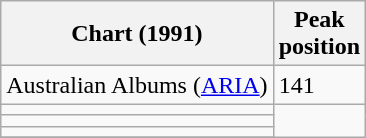<table class="wikitable plainrowheaders sortable">
<tr>
<th scope="col">Chart (1991)</th>
<th scope="col">Peak<br>position</th>
</tr>
<tr>
<td>Australian Albums (<a href='#'>ARIA</a>)</td>
<td>141</td>
</tr>
<tr>
<td></td>
</tr>
<tr>
<td></td>
</tr>
<tr>
<td></td>
</tr>
<tr>
</tr>
</table>
